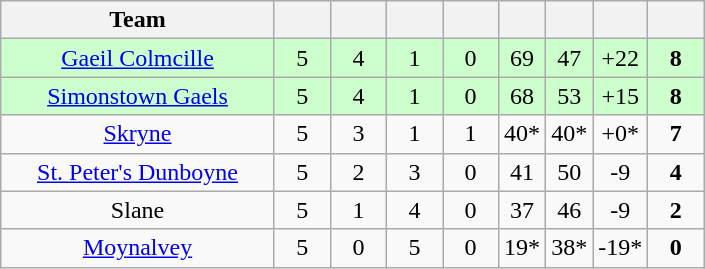<table class="wikitable" style="text-align:center">
<tr>
<th width="175">Team</th>
<th width="30"></th>
<th width="30"></th>
<th width="30"></th>
<th width="30"></th>
<th width="20"></th>
<th width="20"></th>
<th width="20"></th>
<th width="30"></th>
</tr>
<tr style="background:#cfc;">
<td><a href='#'>Gaeil Colmcille</a></td>
<td>5</td>
<td>4</td>
<td>1</td>
<td>0</td>
<td>69</td>
<td>47</td>
<td>+22</td>
<td><strong>8</strong></td>
</tr>
<tr style="background:#cfc;">
<td><a href='#'>Simonstown Gaels</a></td>
<td>5</td>
<td>4</td>
<td>1</td>
<td>0</td>
<td>68</td>
<td>53</td>
<td>+15</td>
<td><strong>8</strong></td>
</tr>
<tr>
<td><a href='#'>Skryne</a></td>
<td>5</td>
<td>3</td>
<td>1</td>
<td>1</td>
<td>40*</td>
<td>40*</td>
<td>+0*</td>
<td><strong>7</strong></td>
</tr>
<tr>
<td><a href='#'>St. Peter's Dunboyne</a></td>
<td>5</td>
<td>2</td>
<td>3</td>
<td>0</td>
<td>41</td>
<td>50</td>
<td>-9</td>
<td><strong>4</strong></td>
</tr>
<tr>
<td>Slane</td>
<td>5</td>
<td>1</td>
<td>4</td>
<td>0</td>
<td>37</td>
<td>46</td>
<td>-9</td>
<td><strong>2</strong></td>
</tr>
<tr>
<td><a href='#'>Moynalvey</a></td>
<td>5</td>
<td>0</td>
<td>5</td>
<td>0</td>
<td>19*</td>
<td>38*</td>
<td>-19*</td>
<td><strong>0</strong></td>
</tr>
</table>
